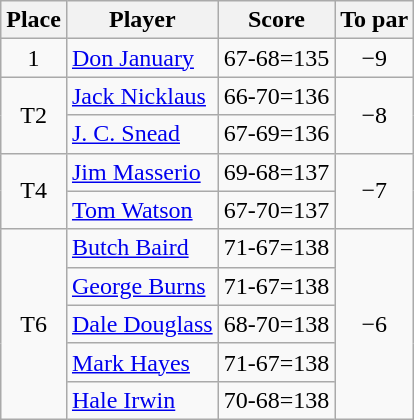<table class="wikitable">
<tr>
<th>Place</th>
<th>Player</th>
<th>Score</th>
<th>To par</th>
</tr>
<tr>
<td align=center>1</td>
<td> <a href='#'>Don January</a></td>
<td align=center>67-68=135</td>
<td align=center>−9</td>
</tr>
<tr>
<td rowspan=2 align=center>T2</td>
<td> <a href='#'>Jack Nicklaus</a></td>
<td align=center>66-70=136</td>
<td rowspan=2 align=center>−8</td>
</tr>
<tr>
<td> <a href='#'>J. C. Snead</a></td>
<td align=center>67-69=136</td>
</tr>
<tr>
<td rowspan=2 align=center>T4</td>
<td> <a href='#'>Jim Masserio</a></td>
<td align=center>69-68=137</td>
<td rowspan=2 align=center>−7</td>
</tr>
<tr>
<td> <a href='#'>Tom Watson</a></td>
<td align=center>67-70=137</td>
</tr>
<tr>
<td rowspan=5 align=center>T6</td>
<td> <a href='#'>Butch Baird</a></td>
<td align=center>71-67=138</td>
<td rowspan=5 align=center>−6</td>
</tr>
<tr>
<td> <a href='#'>George Burns</a></td>
<td align=center>71-67=138</td>
</tr>
<tr>
<td> <a href='#'>Dale Douglass</a></td>
<td align=center>68-70=138</td>
</tr>
<tr>
<td> <a href='#'>Mark Hayes</a></td>
<td align=center>71-67=138</td>
</tr>
<tr>
<td> <a href='#'>Hale Irwin</a></td>
<td align=center>70-68=138</td>
</tr>
</table>
